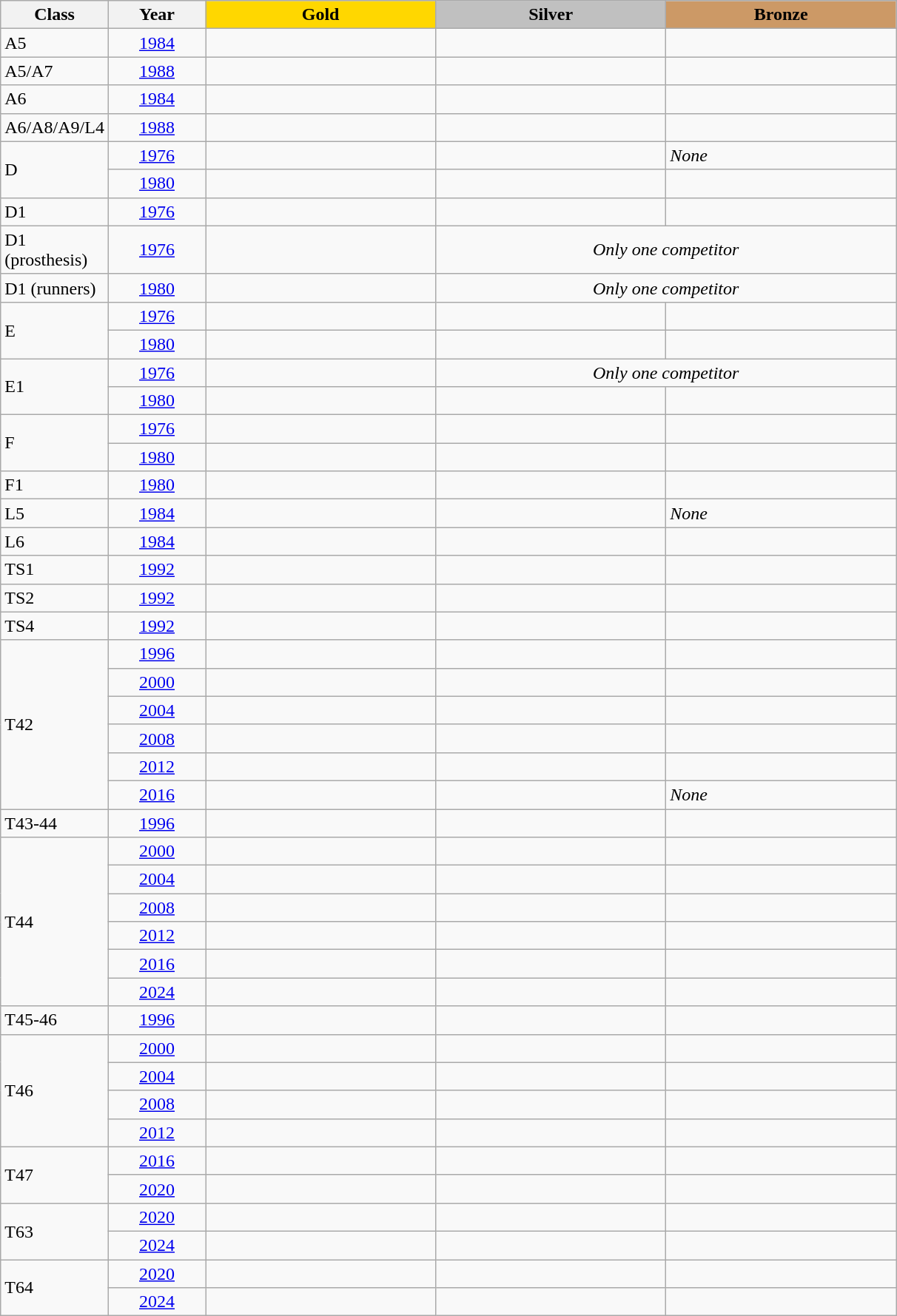<table class="wikitable">
<tr>
<th width=80>Class</th>
<th width=80>Year</th>
<td align=center width=200 bgcolor=gold><strong>Gold</strong></td>
<td align=center width=200 bgcolor=silver><strong>Silver</strong></td>
<td align=center width=200 bgcolor=cc9966><strong>Bronze</strong></td>
</tr>
<tr>
<td>A5</td>
<td align=center><a href='#'>1984</a></td>
<td></td>
<td></td>
<td></td>
</tr>
<tr>
<td>A5/A7</td>
<td align=center><a href='#'>1988</a></td>
<td></td>
<td></td>
<td></td>
</tr>
<tr>
<td>A6</td>
<td align=center><a href='#'>1984</a></td>
<td></td>
<td></td>
<td></td>
</tr>
<tr>
<td>A6/A8/A9/L4</td>
<td align=center><a href='#'>1988</a></td>
<td></td>
<td></td>
<td></td>
</tr>
<tr>
<td rowspan=2>D</td>
<td align=center><a href='#'>1976</a></td>
<td></td>
<td></td>
<td><em>None</em></td>
</tr>
<tr>
<td align=center><a href='#'>1980</a></td>
<td></td>
<td></td>
<td></td>
</tr>
<tr>
<td>D1</td>
<td align=center><a href='#'>1976</a></td>
<td></td>
<td></td>
<td></td>
</tr>
<tr>
<td>D1 (prosthesis)</td>
<td align=center><a href='#'>1976</a></td>
<td></td>
<td colspan="2" align="center"><em>Only one competitor</em></td>
</tr>
<tr>
<td>D1 (runners)</td>
<td align=center><a href='#'>1980</a></td>
<td></td>
<td colspan="2" align="center"><em>Only one competitor</em></td>
</tr>
<tr>
<td rowspan=2>E</td>
<td align=center><a href='#'>1976</a></td>
<td></td>
<td></td>
<td></td>
</tr>
<tr>
<td align=center><a href='#'>1980</a></td>
<td></td>
<td></td>
<td></td>
</tr>
<tr>
<td rowspan=2>E1</td>
<td align=center><a href='#'>1976</a></td>
<td></td>
<td colspan="2" align="center"><em>Only one competitor</em></td>
</tr>
<tr>
<td align=center><a href='#'>1980</a></td>
<td></td>
<td></td>
<td></td>
</tr>
<tr>
<td rowspan=2>F</td>
<td align=center><a href='#'>1976</a></td>
<td></td>
<td></td>
<td></td>
</tr>
<tr>
<td align=center><a href='#'>1980</a></td>
<td></td>
<td></td>
<td></td>
</tr>
<tr>
<td>F1</td>
<td align=center><a href='#'>1980</a></td>
<td></td>
<td></td>
<td></td>
</tr>
<tr>
<td>L5</td>
<td align=center><a href='#'>1984</a></td>
<td></td>
<td></td>
<td><em>None</em></td>
</tr>
<tr>
<td>L6</td>
<td align=center><a href='#'>1984</a></td>
<td></td>
<td></td>
<td></td>
</tr>
<tr>
<td>TS1</td>
<td align=center><a href='#'>1992</a></td>
<td></td>
<td></td>
<td></td>
</tr>
<tr>
<td>TS2</td>
<td align=center><a href='#'>1992</a></td>
<td></td>
<td></td>
<td></td>
</tr>
<tr>
<td>TS4</td>
<td align=center><a href='#'>1992</a></td>
<td></td>
<td></td>
<td></td>
</tr>
<tr>
<td rowspan=6>T42</td>
<td align=center><a href='#'>1996</a></td>
<td></td>
<td></td>
<td></td>
</tr>
<tr>
<td align=center><a href='#'>2000</a></td>
<td></td>
<td></td>
<td></td>
</tr>
<tr>
<td align=center><a href='#'>2004</a></td>
<td></td>
<td></td>
<td></td>
</tr>
<tr>
<td align=center><a href='#'>2008</a></td>
<td></td>
<td></td>
<td></td>
</tr>
<tr>
<td align=center><a href='#'>2012</a></td>
<td></td>
<td></td>
<td></td>
</tr>
<tr>
<td align=center><a href='#'>2016</a></td>
<td></td>
<td><br> </td>
<td><em>None</em></td>
</tr>
<tr>
<td>T43-44</td>
<td align=center><a href='#'>1996</a></td>
<td></td>
<td></td>
<td></td>
</tr>
<tr>
<td rowspan=6>T44</td>
<td align=center><a href='#'>2000</a></td>
<td></td>
<td></td>
<td></td>
</tr>
<tr>
<td align=center><a href='#'>2004</a></td>
<td></td>
<td></td>
<td></td>
</tr>
<tr>
<td align=center><a href='#'>2008</a></td>
<td></td>
<td></td>
<td></td>
</tr>
<tr>
<td align=center><a href='#'>2012</a></td>
<td></td>
<td></td>
<td></td>
</tr>
<tr>
<td align=center><a href='#'>2016</a></td>
<td></td>
<td></td>
<td></td>
</tr>
<tr>
<td align=center><a href='#'>2024</a></td>
<td></td>
<td></td>
<td></td>
</tr>
<tr>
<td>T45-46</td>
<td align=center><a href='#'>1996</a></td>
<td></td>
<td></td>
<td></td>
</tr>
<tr>
<td rowspan=4>T46</td>
<td align=center><a href='#'>2000</a></td>
<td></td>
<td></td>
<td></td>
</tr>
<tr>
<td align=center><a href='#'>2004</a></td>
<td></td>
<td></td>
<td></td>
</tr>
<tr>
<td align=center><a href='#'>2008</a></td>
<td></td>
<td></td>
<td></td>
</tr>
<tr>
<td align=center><a href='#'>2012</a></td>
<td></td>
<td></td>
<td></td>
</tr>
<tr>
<td rowspan=2>T47</td>
<td align=center><a href='#'>2016</a></td>
<td></td>
<td></td>
<td></td>
</tr>
<tr>
<td align=center><a href='#'>2020</a></td>
<td></td>
<td></td>
<td></td>
</tr>
<tr>
<td rowspan=2>T63</td>
<td align=center><a href='#'>2020</a></td>
<td></td>
<td></td>
<td></td>
</tr>
<tr>
<td align=center><a href='#'>2024</a></td>
<td></td>
<td></td>
<td></td>
</tr>
<tr>
<td rowspan=2>T64</td>
<td align=center><a href='#'>2020</a></td>
<td></td>
<td></td>
<td><br></td>
</tr>
<tr>
<td align=center><a href='#'>2024</a></td>
<td></td>
<td></td>
<td></td>
</tr>
</table>
